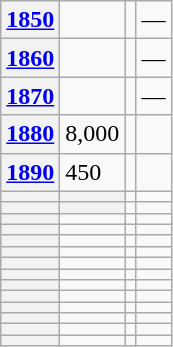<table class="wikitable">
<tr>
<th><a href='#'>1850</a></th>
<td></td>
<td></td>
<td>—</td>
</tr>
<tr>
<th><a href='#'>1860</a></th>
<td></td>
<td></td>
<td>—</td>
</tr>
<tr>
<th><a href='#'>1870</a></th>
<td></td>
<td></td>
<td>—</td>
</tr>
<tr>
<th><a href='#'>1880</a></th>
<td>8,000</td>
<td></td>
<td></td>
</tr>
<tr>
<th><a href='#'>1890</a></th>
<td>450</td>
<td></td>
<td></td>
</tr>
<tr>
<th></th>
<th></th>
<td></td>
<td></td>
</tr>
<tr>
<th></th>
<th></th>
<td></td>
<td></td>
</tr>
<tr>
<th></th>
<td></td>
<td></td>
<td></td>
</tr>
<tr>
<th></th>
<td></td>
<td></td>
<td></td>
</tr>
<tr>
<th></th>
<td></td>
<td></td>
<td></td>
</tr>
<tr>
<th></th>
<td></td>
<td></td>
<td></td>
</tr>
<tr>
<th></th>
<td></td>
<td></td>
<td></td>
</tr>
<tr>
<th></th>
<td></td>
<td></td>
<td></td>
</tr>
<tr>
<th></th>
<td></td>
<td></td>
<td></td>
</tr>
<tr>
<th></th>
<td></td>
<td></td>
<td></td>
</tr>
<tr>
<th></th>
<td></td>
<td></td>
<td></td>
</tr>
<tr>
<th></th>
<td></td>
<td></td>
<td></td>
</tr>
<tr>
<th></th>
<td></td>
<td></td>
<td></td>
</tr>
<tr>
<th></th>
<td></td>
<td></td>
<td></td>
</tr>
</table>
